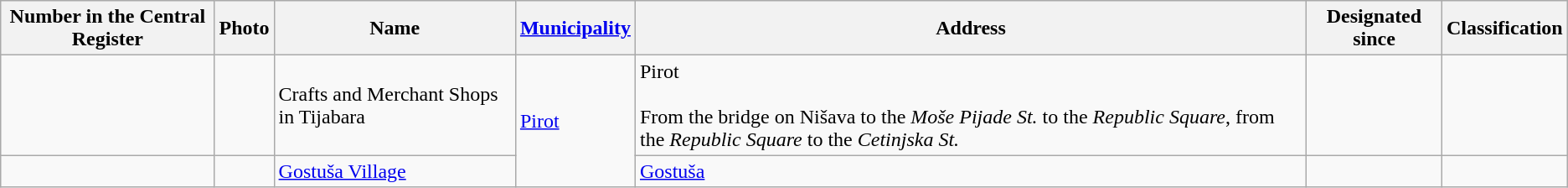<table class="wikitable sortable">
<tr>
<th>Number in the Central Register</th>
<th>Photo</th>
<th>Name</th>
<th><a href='#'>Municipality</a></th>
<th>Address</th>
<th>Designated since</th>
<th>Classification</th>
</tr>
<tr>
<td></td>
<td></td>
<td>Crafts and Merchant Shops in Tijabara</td>
<td rowspan="2"><a href='#'>Pirot</a></td>
<td>Pirot<br><br>From the bridge on Nišava to the <em>Moše Pijade St.</em> to the <em>Republic Square</em>, from the <em>Republic Square</em> to the <em>Cetinjska St.</em><br>
</td>
<td></td>
<td></td>
</tr>
<tr>
<td></td>
<td></td>
<td><a href='#'>Gostuša Village</a></td>
<td><a href='#'>Gostuša</a><br></td>
<td></td>
<td></td>
</tr>
</table>
